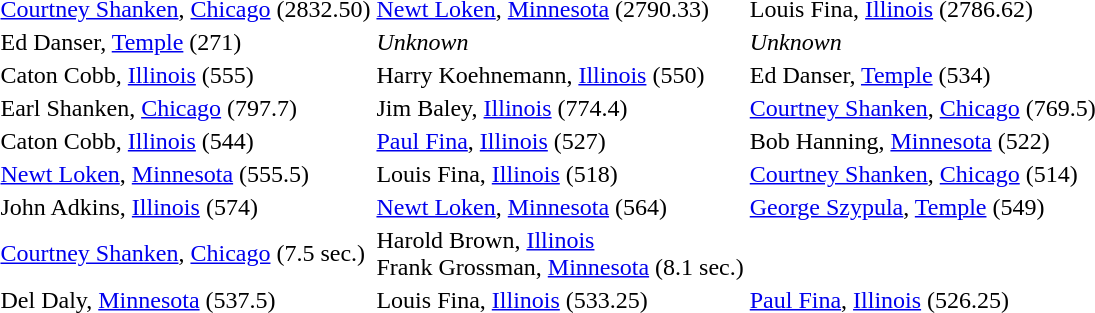<table>
<tr>
<th scope=row style="text-align:left"></th>
<td><a href='#'>Courtney Shanken</a>, <a href='#'>Chicago</a> (2832.50)</td>
<td><a href='#'>Newt Loken</a>, <a href='#'>Minnesota</a> (2790.33)</td>
<td>Louis Fina, <a href='#'>Illinois</a> (2786.62)</td>
</tr>
<tr>
<th scope=row style="text-align:left"></th>
<td>Ed Danser, <a href='#'>Temple</a> (271)</td>
<td><em>Unknown</em></td>
<td><em>Unknown</em></td>
</tr>
<tr>
<th scope=row style="text-align:left"></th>
<td>Caton Cobb, <a href='#'>Illinois</a> (555)</td>
<td>Harry Koehnemann, <a href='#'>Illinois</a> (550)</td>
<td>Ed Danser, <a href='#'>Temple</a> (534)</td>
</tr>
<tr>
<th scope=row style="text-align:left"></th>
<td>Earl Shanken, <a href='#'>Chicago</a> (797.7)</td>
<td>Jim Baley, <a href='#'>Illinois</a> (774.4)</td>
<td><a href='#'>Courtney Shanken</a>, <a href='#'>Chicago</a> (769.5)</td>
</tr>
<tr>
<th scope=row style="text-align:left"></th>
<td>Caton Cobb, <a href='#'>Illinois</a> (544)</td>
<td><a href='#'>Paul Fina</a>, <a href='#'>Illinois</a> (527)</td>
<td>Bob Hanning, <a href='#'>Minnesota</a> (522)</td>
</tr>
<tr>
<th scope=row style="text-align:left"></th>
<td><a href='#'>Newt Loken</a>, <a href='#'>Minnesota</a> (555.5)</td>
<td>Louis Fina, <a href='#'>Illinois</a> (518)</td>
<td><a href='#'>Courtney Shanken</a>, <a href='#'>Chicago</a> (514)</td>
</tr>
<tr>
<th scope=row style="text-align:left"></th>
<td>John Adkins, <a href='#'>Illinois</a> (574)</td>
<td><a href='#'>Newt Loken</a>, <a href='#'>Minnesota</a> (564)</td>
<td><a href='#'>George Szypula</a>, <a href='#'>Temple</a> (549)</td>
</tr>
<tr>
<th scope=row style="text-align:left"></th>
<td><a href='#'>Courtney Shanken</a>, <a href='#'>Chicago</a> (7.5 sec.)</td>
<td>Harold Brown, <a href='#'>Illinois</a><br>Frank Grossman, <a href='#'>Minnesota</a> (8.1 sec.)</td>
<td></td>
</tr>
<tr>
<th scope=row style="text-align:left"></th>
<td>Del Daly, <a href='#'>Minnesota</a> (537.5)</td>
<td>Louis Fina, <a href='#'>Illinois</a> (533.25)</td>
<td><a href='#'>Paul Fina</a>, <a href='#'>Illinois</a> (526.25)</td>
</tr>
</table>
